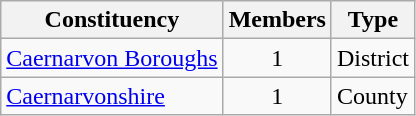<table class="wikitable sortable">
<tr>
<th>Constituency</th>
<th>Members</th>
<th>Type</th>
</tr>
<tr>
<td><a href='#'>Caernarvon Boroughs</a></td>
<td align="center">1</td>
<td>District</td>
</tr>
<tr>
<td><a href='#'>Caernarvonshire</a></td>
<td align="center">1</td>
<td>County</td>
</tr>
</table>
